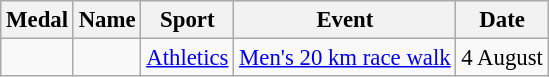<table class="wikitable sortable" style="font-size: 95%;">
<tr>
<th>Medal</th>
<th>Name</th>
<th>Sport</th>
<th>Event</th>
<th>Date</th>
</tr>
<tr>
<td></td>
<td></td>
<td><a href='#'>Athletics</a></td>
<td><a href='#'>Men's 20 km race walk</a></td>
<td>4 August</td>
</tr>
</table>
